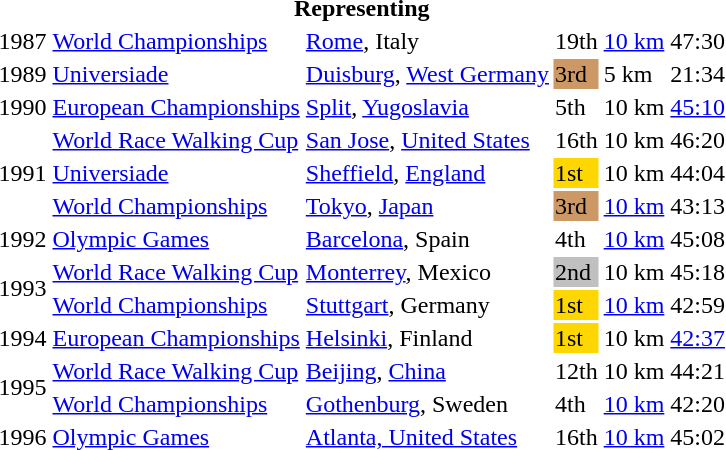<table>
<tr>
<th colspan="6">Representing </th>
</tr>
<tr>
<td>1987</td>
<td><a href='#'>World Championships</a></td>
<td><a href='#'>Rome</a>, Italy</td>
<td>19th</td>
<td><a href='#'>10 km</a></td>
<td>47:30</td>
</tr>
<tr>
<td>1989</td>
<td><a href='#'>Universiade</a></td>
<td><a href='#'>Duisburg</a>, <a href='#'>West Germany</a></td>
<td bgcolor="cc9966">3rd</td>
<td>5 km</td>
<td>21:34</td>
</tr>
<tr>
<td>1990</td>
<td><a href='#'>European Championships</a></td>
<td><a href='#'>Split</a>, <a href='#'>Yugoslavia</a></td>
<td>5th</td>
<td>10 km</td>
<td><a href='#'>45:10</a></td>
</tr>
<tr>
<td rowspan=3>1991</td>
<td><a href='#'>World Race Walking Cup</a></td>
<td><a href='#'>San Jose</a>, <a href='#'>United States</a></td>
<td>16th</td>
<td>10 km</td>
<td>46:20</td>
</tr>
<tr>
<td><a href='#'>Universiade</a></td>
<td><a href='#'>Sheffield</a>, <a href='#'>England</a></td>
<td bgcolor="gold">1st</td>
<td>10 km</td>
<td>44:04</td>
</tr>
<tr>
<td><a href='#'>World Championships</a></td>
<td><a href='#'>Tokyo</a>, <a href='#'>Japan</a></td>
<td bgcolor="cc9966">3rd</td>
<td><a href='#'>10 km</a></td>
<td>43:13</td>
</tr>
<tr>
<td>1992</td>
<td><a href='#'>Olympic Games</a></td>
<td><a href='#'>Barcelona</a>, Spain</td>
<td>4th</td>
<td><a href='#'>10 km</a></td>
<td>45:08</td>
</tr>
<tr>
<td rowspan=2>1993</td>
<td><a href='#'>World Race Walking Cup</a></td>
<td><a href='#'>Monterrey</a>, Mexico</td>
<td bgcolor="silver">2nd</td>
<td>10 km</td>
<td>45:18</td>
</tr>
<tr>
<td><a href='#'>World Championships</a></td>
<td><a href='#'>Stuttgart</a>, Germany</td>
<td bgcolor="gold">1st</td>
<td><a href='#'>10 km</a></td>
<td>42:59</td>
</tr>
<tr>
<td>1994</td>
<td><a href='#'>European Championships</a></td>
<td><a href='#'>Helsinki</a>, Finland</td>
<td bgcolor="gold">1st</td>
<td>10 km</td>
<td><a href='#'>42:37</a></td>
</tr>
<tr>
<td rowspan=2>1995</td>
<td><a href='#'>World Race Walking Cup</a></td>
<td><a href='#'>Beijing</a>, <a href='#'>China</a></td>
<td>12th</td>
<td>10 km</td>
<td>44:21</td>
</tr>
<tr>
<td><a href='#'>World Championships</a></td>
<td><a href='#'>Gothenburg</a>, Sweden</td>
<td>4th</td>
<td><a href='#'>10 km</a></td>
<td>42:20</td>
</tr>
<tr>
<td>1996</td>
<td><a href='#'>Olympic Games</a></td>
<td><a href='#'>Atlanta, United States</a></td>
<td>16th</td>
<td><a href='#'>10 km</a></td>
<td>45:02</td>
</tr>
</table>
